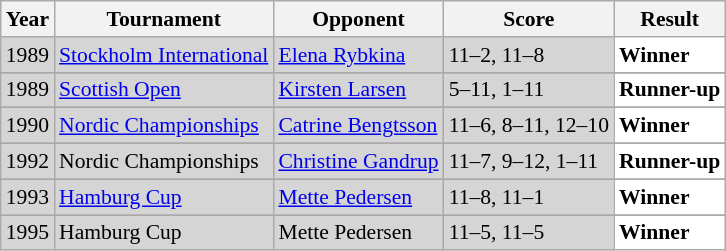<table class="sortable wikitable" style="font-size: 90%;">
<tr>
<th>Year</th>
<th>Tournament</th>
<th>Opponent</th>
<th>Score</th>
<th>Result</th>
</tr>
<tr style="background:#D5D5D5">
<td align="center">1989</td>
<td align="left"><a href='#'>Stockholm International</a></td>
<td align="left"> <a href='#'>Elena Rybkina</a></td>
<td align="left">11–2, 11–8</td>
<td style="text-align:left; background:white"> <strong>Winner</strong></td>
</tr>
<tr>
</tr>
<tr style="background:#D5D5D5">
<td align="center">1989</td>
<td align="left"><a href='#'>Scottish Open</a></td>
<td align="left"> <a href='#'>Kirsten Larsen</a></td>
<td align="left">5–11, 1–11</td>
<td style="text-align:left; background:white"> <strong>Runner-up</strong></td>
</tr>
<tr>
</tr>
<tr style="background:#D5D5D5">
<td align="center">1990</td>
<td align="left"><a href='#'>Nordic Championships</a></td>
<td align="left"> <a href='#'>Catrine Bengtsson</a></td>
<td align="left">11–6, 8–11, 12–10</td>
<td style="text-align:left; background:white"> <strong>Winner</strong></td>
</tr>
<tr>
</tr>
<tr style="background:#D5D5D5">
<td align="center">1992</td>
<td align="left">Nordic Championships</td>
<td align="left"> <a href='#'>Christine Gandrup</a></td>
<td align="left">11–7, 9–12, 1–11</td>
<td style="text-align:left; background:white"> <strong>Runner-up</strong></td>
</tr>
<tr>
</tr>
<tr style="background:#D5D5D5">
<td align="center">1993</td>
<td align="left"><a href='#'>Hamburg Cup</a></td>
<td align="left"> <a href='#'>Mette Pedersen</a></td>
<td align="left">11–8, 11–1</td>
<td style="text-align:left; background:white"> <strong>Winner</strong></td>
</tr>
<tr>
</tr>
<tr style="background:#D5D5D5">
<td align="center">1995</td>
<td align="left">Hamburg Cup</td>
<td align="left"> Mette Pedersen</td>
<td align="left">11–5, 11–5</td>
<td style="text-align:left; background:white"> <strong>Winner</strong></td>
</tr>
</table>
